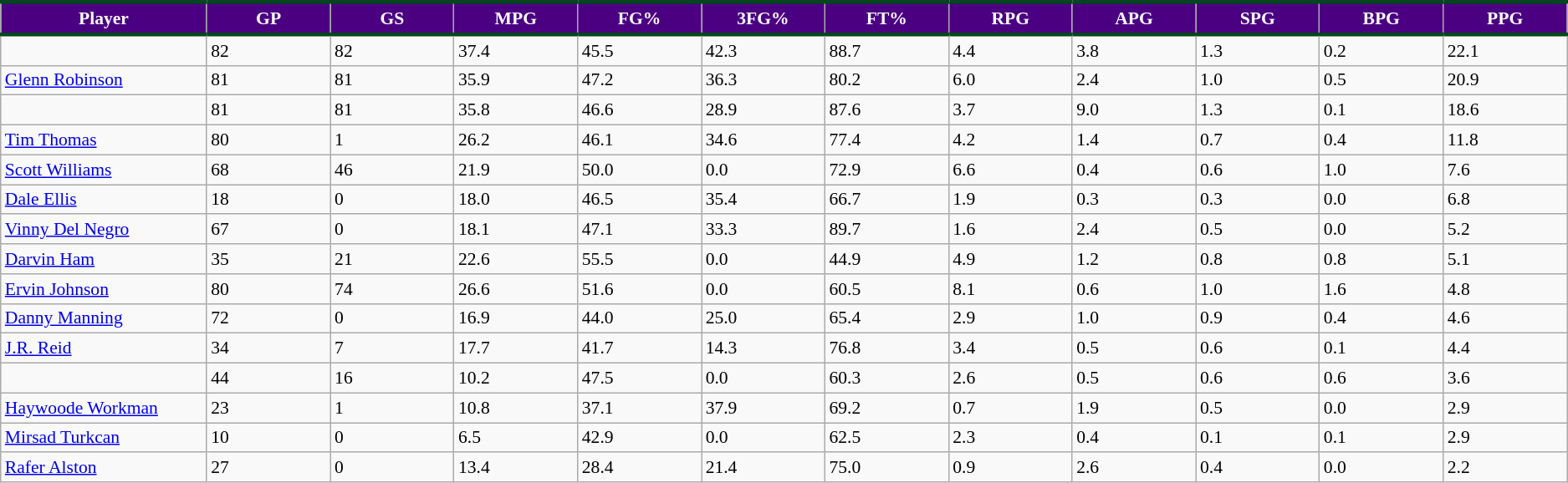<table class="wikitable sortable" style="font-size: 90%">
<tr>
<th style="background:#4B0082; color:#FFFFFF; border-top:#00471B 3px solid; border-bottom:#00471B 3px solid;" width="10%">Player</th>
<th style="background:#4B0082; color:#FFFFFF; border-top:#00471B 3px solid; border-bottom:#00471B 3px solid;" width="6%">GP</th>
<th style="background:#4B0082; color:#FFFFFF; border-top:#00471B 3px solid; border-bottom:#00471B 3px solid;" width="6%">GS</th>
<th style="background:#4B0082; color:#FFFFFF; border-top:#00471B 3px solid; border-bottom:#00471B 3px solid;" width="6%">MPG</th>
<th style="background:#4B0082; color:#FFFFFF; border-top:#00471B 3px solid; border-bottom:#00471B 3px solid;"width="6%">FG%</th>
<th style="background:#4B0082; color:#FFFFFF; border-top:#00471B 3px solid; border-bottom:#00471B 3px solid;" width="6%">3FG%</th>
<th style="background:#4B0082; color:#FFFFFF; border-top:#00471B 3px solid; border-bottom:#00471B 3px solid;" width="6%">FT%</th>
<th style="background:#4B0082; color:#FFFFFF; border-top:#00471B 3px solid; border-bottom:#00471B 3px solid;"width="6%">RPG</th>
<th style="background:#4B0082; color:#FFFFFF; border-top:#00471B 3px solid; border-bottom:#00471B 3px solid;"width="6%">APG</th>
<th style="background:#4B0082; color:#FFFFFF; border-top:#00471B 3px solid; border-bottom:#00471B 3px solid;"width="6%">SPG</th>
<th style="background:#4B0082; color:#FFFFFF; border-top:#00471B 3px solid; border-bottom:#00471B 3px solid;"width="6%">BPG</th>
<th style="background:#4B0082; color:#FFFFFF; border-top:#00471B 3px solid; border-bottom:#00471B 3px solid;"width="6%">PPG</th>
</tr>
<tr>
<td></td>
<td>82</td>
<td>82</td>
<td>37.4</td>
<td>45.5</td>
<td>42.3</td>
<td>88.7</td>
<td>4.4</td>
<td>3.8</td>
<td>1.3</td>
<td>0.2</td>
<td>22.1</td>
</tr>
<tr>
<td><a href='#'>Glenn Robinson</a></td>
<td>81</td>
<td>81</td>
<td>35.9</td>
<td>47.2</td>
<td>36.3</td>
<td>80.2</td>
<td>6.0</td>
<td>2.4</td>
<td>1.0</td>
<td>0.5</td>
<td>20.9</td>
</tr>
<tr>
<td></td>
<td>81</td>
<td>81</td>
<td>35.8</td>
<td>46.6</td>
<td>28.9</td>
<td>87.6</td>
<td>3.7</td>
<td>9.0</td>
<td>1.3</td>
<td>0.1</td>
<td>18.6</td>
</tr>
<tr>
<td><a href='#'>Tim Thomas</a></td>
<td>80</td>
<td>1</td>
<td>26.2</td>
<td>46.1</td>
<td>34.6</td>
<td>77.4</td>
<td>4.2</td>
<td>1.4</td>
<td>0.7</td>
<td>0.4</td>
<td>11.8</td>
</tr>
<tr>
<td><a href='#'>Scott Williams</a></td>
<td>68</td>
<td>46</td>
<td>21.9</td>
<td>50.0</td>
<td>0.0</td>
<td>72.9</td>
<td>6.6</td>
<td>0.4</td>
<td>0.6</td>
<td>1.0</td>
<td>7.6</td>
</tr>
<tr>
<td><a href='#'>Dale Ellis</a></td>
<td>18</td>
<td>0</td>
<td>18.0</td>
<td>46.5</td>
<td>35.4</td>
<td>66.7</td>
<td>1.9</td>
<td>0.3</td>
<td>0.3</td>
<td>0.0</td>
<td>6.8</td>
</tr>
<tr>
<td><a href='#'>Vinny Del Negro</a></td>
<td>67</td>
<td>0</td>
<td>18.1</td>
<td>47.1</td>
<td>33.3</td>
<td>89.7</td>
<td>1.6</td>
<td>2.4</td>
<td>0.5</td>
<td>0.0</td>
<td>5.2</td>
</tr>
<tr>
<td><a href='#'>Darvin Ham</a></td>
<td>35</td>
<td>21</td>
<td>22.6</td>
<td>55.5</td>
<td>0.0</td>
<td>44.9</td>
<td>4.9</td>
<td>1.2</td>
<td>0.8</td>
<td>0.8</td>
<td>5.1</td>
</tr>
<tr>
<td><a href='#'>Ervin Johnson</a></td>
<td>80</td>
<td>74</td>
<td>26.6</td>
<td>51.6</td>
<td>0.0</td>
<td>60.5</td>
<td>8.1</td>
<td>0.6</td>
<td>1.0</td>
<td>1.6</td>
<td>4.8</td>
</tr>
<tr>
<td><a href='#'>Danny Manning</a></td>
<td>72</td>
<td>0</td>
<td>16.9</td>
<td>44.0</td>
<td>25.0</td>
<td>65.4</td>
<td>2.9</td>
<td>1.0</td>
<td>0.9</td>
<td>0.4</td>
<td>4.6</td>
</tr>
<tr>
<td><a href='#'>J.R. Reid</a></td>
<td>34</td>
<td>7</td>
<td>17.7</td>
<td>41.7</td>
<td>14.3</td>
<td>76.8</td>
<td>3.4</td>
<td>0.5</td>
<td>0.6</td>
<td>0.1</td>
<td>4.4</td>
</tr>
<tr>
<td></td>
<td>44</td>
<td>16</td>
<td>10.2</td>
<td>47.5</td>
<td>0.0</td>
<td>60.3</td>
<td>2.6</td>
<td>0.5</td>
<td>0.6</td>
<td>0.6</td>
<td>3.6</td>
</tr>
<tr>
<td><a href='#'>Haywoode Workman</a></td>
<td>23</td>
<td>1</td>
<td>10.8</td>
<td>37.1</td>
<td>37.9</td>
<td>69.2</td>
<td>0.7</td>
<td>1.9</td>
<td>0.5</td>
<td>0.0</td>
<td>2.9</td>
</tr>
<tr>
<td><a href='#'>Mirsad Turkcan</a></td>
<td>10</td>
<td>0</td>
<td>6.5</td>
<td>42.9</td>
<td>0.0</td>
<td>62.5</td>
<td>2.3</td>
<td>0.4</td>
<td>0.1</td>
<td>0.1</td>
<td>2.9</td>
</tr>
<tr>
<td><a href='#'>Rafer Alston</a></td>
<td>27</td>
<td>0</td>
<td>13.4</td>
<td>28.4</td>
<td>21.4</td>
<td>75.0</td>
<td>0.9</td>
<td>2.6</td>
<td>0.4</td>
<td>0.0</td>
<td>2.2</td>
</tr>
</table>
